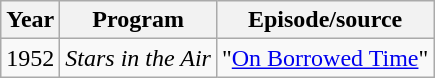<table class="wikitable">
<tr>
<th>Year</th>
<th>Program</th>
<th>Episode/source</th>
</tr>
<tr>
<td>1952</td>
<td><em>Stars in the Air</em></td>
<td>"<a href='#'>On Borrowed Time</a>"</td>
</tr>
</table>
